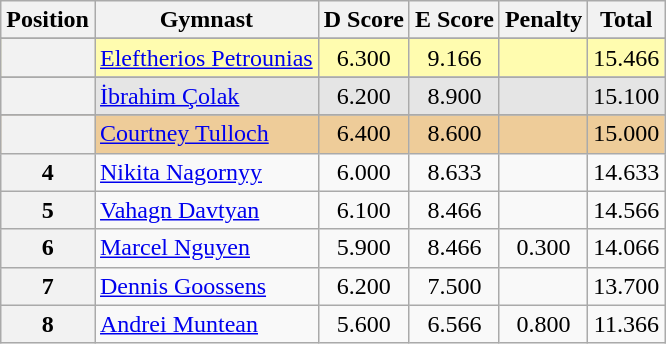<table style="text-align:center;" class="wikitable sortable">
<tr>
<th>Position</th>
<th>Gymnast</th>
<th>D Score</th>
<th>E Score</th>
<th>Penalty</th>
<th>Total</th>
</tr>
<tr>
</tr>
<tr style="background:#fffcaf;">
<th scope="row" style="text-align:center"></th>
<td style="text-align:left;"> <a href='#'>Eleftherios Petrounias</a></td>
<td>6.300</td>
<td>9.166</td>
<td></td>
<td>15.466</td>
</tr>
<tr>
</tr>
<tr style="background:#e5e5e5;">
<th scope="row" style="text-align:center"></th>
<td style="text-align:left;"> <a href='#'>İbrahim Çolak</a></td>
<td>6.200</td>
<td>8.900</td>
<td></td>
<td>15.100</td>
</tr>
<tr>
</tr>
<tr style="background:#ec9;">
<th scope="row" style="text-align:center"></th>
<td style="text-align:left;"> <a href='#'>Courtney Tulloch</a></td>
<td>6.400</td>
<td>8.600</td>
<td></td>
<td>15.000</td>
</tr>
<tr>
<th>4</th>
<td style="text-align:left;"> <a href='#'>Nikita Nagornyy</a></td>
<td>6.000</td>
<td>8.633</td>
<td></td>
<td>14.633</td>
</tr>
<tr>
<th>5</th>
<td style="text-align:left;"> <a href='#'>Vahagn Davtyan</a></td>
<td>6.100</td>
<td>8.466</td>
<td></td>
<td>14.566</td>
</tr>
<tr>
<th>6</th>
<td style="text-align:left;"> <a href='#'>Marcel Nguyen</a></td>
<td>5.900</td>
<td>8.466</td>
<td>0.300</td>
<td>14.066</td>
</tr>
<tr>
<th>7</th>
<td style="text-align:left;"> <a href='#'>Dennis Goossens</a></td>
<td>6.200</td>
<td>7.500</td>
<td></td>
<td>13.700</td>
</tr>
<tr>
<th>8</th>
<td style="text-align:left;"> <a href='#'>Andrei Muntean</a></td>
<td>5.600</td>
<td>6.566</td>
<td>0.800</td>
<td>11.366</td>
</tr>
</table>
